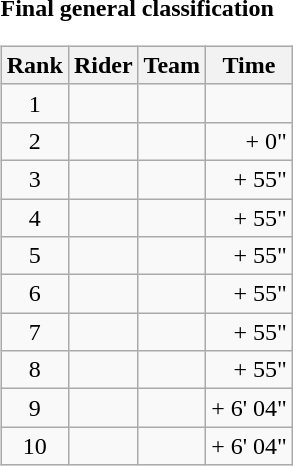<table>
<tr>
<td><strong>Final general classification</strong><br><table class="wikitable">
<tr>
<th scope="col">Rank</th>
<th scope="col">Rider</th>
<th scope="col">Team</th>
<th scope="col">Time</th>
</tr>
<tr>
<td style="text-align:center;">1</td>
<td></td>
<td></td>
<td style="text-align:right;"></td>
</tr>
<tr>
<td style="text-align:center;">2</td>
<td></td>
<td></td>
<td style="text-align:right;">+ 0"</td>
</tr>
<tr>
<td style="text-align:center;">3</td>
<td></td>
<td></td>
<td style="text-align:right;">+ 55"</td>
</tr>
<tr>
<td style="text-align:center;">4</td>
<td></td>
<td></td>
<td style="text-align:right;">+ 55"</td>
</tr>
<tr>
<td style="text-align:center;">5</td>
<td></td>
<td></td>
<td style="text-align:right;">+ 55"</td>
</tr>
<tr>
<td style="text-align:center;">6</td>
<td></td>
<td></td>
<td style="text-align:right;">+ 55"</td>
</tr>
<tr>
<td style="text-align:center;">7</td>
<td></td>
<td></td>
<td style="text-align:right;">+ 55"</td>
</tr>
<tr>
<td style="text-align:center;">8</td>
<td></td>
<td></td>
<td style="text-align:right;">+ 55"</td>
</tr>
<tr>
<td style="text-align:center;">9</td>
<td></td>
<td></td>
<td style="text-align:right;">+ 6' 04"</td>
</tr>
<tr>
<td style="text-align:center;">10</td>
<td></td>
<td></td>
<td style="text-align:right;">+ 6' 04"</td>
</tr>
</table>
</td>
</tr>
</table>
